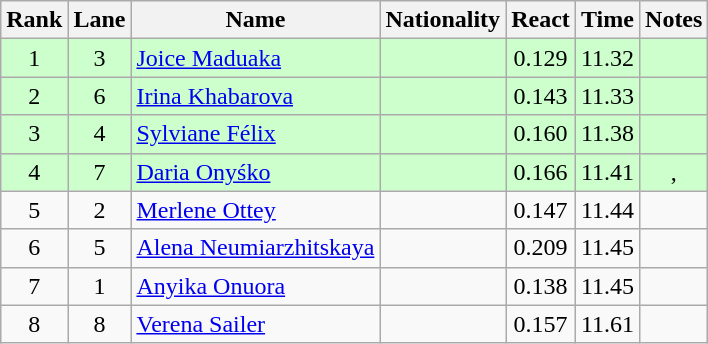<table class="wikitable sortable" style="text-align:center">
<tr>
<th>Rank</th>
<th>Lane</th>
<th>Name</th>
<th>Nationality</th>
<th>React</th>
<th>Time</th>
<th>Notes</th>
</tr>
<tr bgcolor=ccffcc>
<td>1</td>
<td>3</td>
<td align="left"><a href='#'>Joice Maduaka</a></td>
<td align=left></td>
<td>0.129</td>
<td>11.32</td>
<td></td>
</tr>
<tr bgcolor=ccffcc>
<td>2</td>
<td>6</td>
<td align="left"><a href='#'>Irina Khabarova</a></td>
<td align=left></td>
<td>0.143</td>
<td>11.33</td>
<td></td>
</tr>
<tr bgcolor=ccffcc>
<td>3</td>
<td>4</td>
<td align="left"><a href='#'>Sylviane Félix</a></td>
<td align=left></td>
<td>0.160</td>
<td>11.38</td>
<td></td>
</tr>
<tr bgcolor=ccffcc>
<td>4</td>
<td>7</td>
<td align="left"><a href='#'>Daria Onyśko</a></td>
<td align=left></td>
<td>0.166</td>
<td>11.41</td>
<td>, </td>
</tr>
<tr>
<td>5</td>
<td>2</td>
<td align="left"><a href='#'>Merlene Ottey</a></td>
<td align=left></td>
<td>0.147</td>
<td>11.44</td>
<td></td>
</tr>
<tr>
<td>6</td>
<td>5</td>
<td align="left"><a href='#'>Alena Neumiarzhitskaya</a></td>
<td align=left></td>
<td>0.209</td>
<td>11.45</td>
<td></td>
</tr>
<tr>
<td>7</td>
<td>1</td>
<td align="left"><a href='#'>Anyika Onuora</a></td>
<td align=left></td>
<td>0.138</td>
<td>11.45</td>
<td></td>
</tr>
<tr>
<td>8</td>
<td>8</td>
<td align="left"><a href='#'>Verena Sailer</a></td>
<td align=left></td>
<td>0.157</td>
<td>11.61</td>
<td></td>
</tr>
</table>
